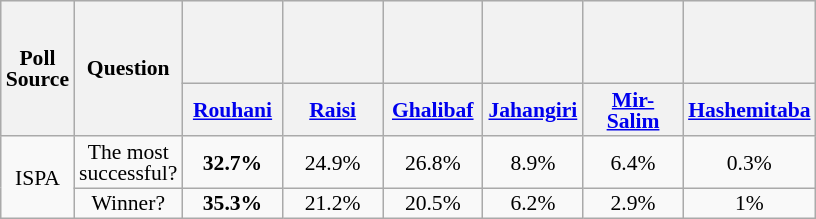<table class="wikitable" style="text-align:center; font-size:90%; line-height:14px;">
<tr style="height:55px; background-color:#E9E9E9">
<th style="width:35px;" rowspan="2">Poll Source</th>
<th style="width:35px;"  rowspan="2">Question</th>
<th style="width:60px;"></th>
<th style="width:60px;"></th>
<th style="width:60px;"></th>
<th style="width:60px;"></th>
<th style="width:60px;"></th>
<th style="width:60px;"></th>
</tr>
<tr>
<th><a href='#'>Rouhani</a></th>
<th><a href='#'>Raisi</a></th>
<th><a href='#'>Ghalibaf</a></th>
<th><a href='#'>Jahangiri</a></th>
<th><a href='#'>Mir-Salim</a></th>
<th><a href='#'>Hashemitaba</a></th>
</tr>
<tr>
<td rowspan="2">ISPA</td>
<td>The most successful?</td>
<td><strong>32.7%</strong></td>
<td>24.9%</td>
<td>26.8%</td>
<td>8.9%</td>
<td>6.4%</td>
<td>0.3%</td>
</tr>
<tr>
<td>Winner?</td>
<td><strong>35.3%</strong></td>
<td>21.2%</td>
<td>20.5%</td>
<td>6.2%</td>
<td>2.9%</td>
<td>1%</td>
</tr>
</table>
